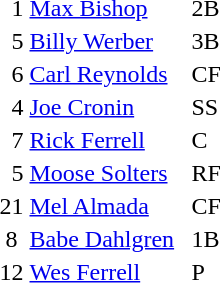<table>
<tr>
<td>  1</td>
<td><a href='#'>Max Bishop</a></td>
<td>2B</td>
</tr>
<tr>
<td>  5</td>
<td><a href='#'>Billy Werber</a></td>
<td>3B</td>
</tr>
<tr>
<td>  6</td>
<td><a href='#'>Carl Reynolds</a>   </td>
<td>CF</td>
</tr>
<tr>
<td>  4</td>
<td><a href='#'>Joe Cronin</a> </td>
<td>SS</td>
</tr>
<tr>
<td>  7</td>
<td><a href='#'>Rick Ferrell</a></td>
<td>C</td>
</tr>
<tr>
<td>  5</td>
<td><a href='#'>Moose Solters</a></td>
<td>RF</td>
</tr>
<tr>
<td>21</td>
<td><a href='#'>Mel Almada</a></td>
<td>CF</td>
</tr>
<tr>
<td> 8</td>
<td><a href='#'>Babe Dahlgren</a></td>
<td>1B</td>
</tr>
<tr>
<td>12</td>
<td><a href='#'>Wes Ferrell</a></td>
<td>P</td>
</tr>
<tr>
</tr>
</table>
